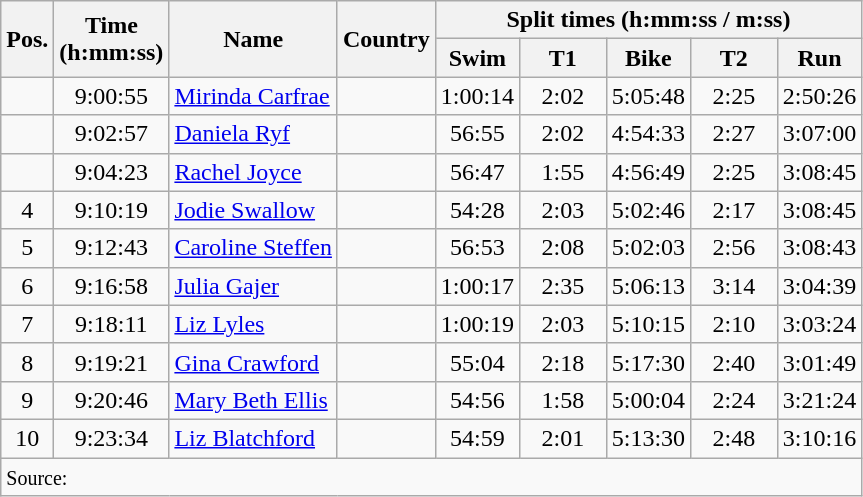<table class="wikitable" style="text-align:center">
<tr>
<th rowspan="2">Pos.</th>
<th rowspan="2">Time<br>(h:mm:ss)</th>
<th rowspan="2">Name</th>
<th rowspan="2">Country</th>
<th colspan="5">Split times (h:mm:ss / m:ss)</th>
</tr>
<tr>
<th>Swim</th>
<th>    T1    </th>
<th>Bike</th>
<th>    T2    </th>
<th>Run</th>
</tr>
<tr>
<td></td>
<td>9:00:55</td>
<td align="left"><a href='#'>Mirinda Carfrae</a></td>
<td align="left"></td>
<td>1:00:14</td>
<td>2:02</td>
<td>5:05:48</td>
<td>2:25</td>
<td>2:50:26</td>
</tr>
<tr>
<td></td>
<td>9:02:57</td>
<td align="left"><a href='#'>Daniela Ryf</a></td>
<td align="left"></td>
<td>56:55</td>
<td>2:02</td>
<td>4:54:33</td>
<td>2:27</td>
<td>3:07:00</td>
</tr>
<tr>
<td></td>
<td>9:04:23</td>
<td align="left"><a href='#'>Rachel Joyce</a></td>
<td align="left"></td>
<td>56:47</td>
<td>1:55</td>
<td>4:56:49</td>
<td>2:25</td>
<td>3:08:45</td>
</tr>
<tr>
<td>4</td>
<td>9:10:19</td>
<td align="left"><a href='#'>Jodie Swallow</a></td>
<td align="left"></td>
<td>54:28</td>
<td>2:03</td>
<td>5:02:46</td>
<td>2:17</td>
<td>3:08:45</td>
</tr>
<tr>
<td>5</td>
<td>9:12:43</td>
<td align="left"><a href='#'>Caroline Steffen</a></td>
<td align="left"></td>
<td>56:53</td>
<td>2:08</td>
<td>5:02:03</td>
<td>2:56</td>
<td>3:08:43</td>
</tr>
<tr>
<td>6</td>
<td>9:16:58</td>
<td align="left"><a href='#'>Julia Gajer</a></td>
<td align="left"></td>
<td>1:00:17</td>
<td>2:35</td>
<td>5:06:13</td>
<td>3:14</td>
<td>3:04:39</td>
</tr>
<tr>
<td>7</td>
<td>9:18:11</td>
<td align="left"><a href='#'>Liz Lyles</a></td>
<td align="left"></td>
<td>1:00:19</td>
<td>2:03</td>
<td>5:10:15</td>
<td>2:10</td>
<td>3:03:24</td>
</tr>
<tr>
<td>8</td>
<td>9:19:21</td>
<td align="left"><a href='#'>Gina Crawford</a></td>
<td align="left"></td>
<td>55:04</td>
<td>2:18</td>
<td>5:17:30</td>
<td>2:40</td>
<td>3:01:49</td>
</tr>
<tr>
<td>9</td>
<td>9:20:46</td>
<td align="left"><a href='#'>Mary Beth Ellis</a></td>
<td align="left"></td>
<td>54:56</td>
<td>1:58</td>
<td>5:00:04</td>
<td>2:24</td>
<td>3:21:24</td>
</tr>
<tr>
<td>10</td>
<td>9:23:34</td>
<td align="left"><a href='#'>Liz Blatchford</a></td>
<td align="left"></td>
<td>54:59</td>
<td>2:01</td>
<td>5:13:30</td>
<td>2:48</td>
<td>3:10:16</td>
</tr>
<tr>
<td colspan="9" align="left"><small>Source:</small></td>
</tr>
</table>
